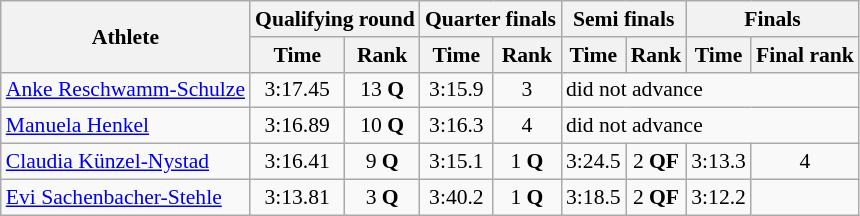<table class="wikitable" style="font-size:90%">
<tr>
<th rowspan="2">Athlete</th>
<th colspan="2">Qualifying round</th>
<th colspan="2">Quarter finals</th>
<th colspan="2">Semi finals</th>
<th colspan="2">Finals</th>
</tr>
<tr>
<th>Time</th>
<th>Rank</th>
<th>Time</th>
<th>Rank</th>
<th>Time</th>
<th>Rank</th>
<th>Time</th>
<th>Final rank</th>
</tr>
<tr>
<td><a href='#'>Anke Reschwamm-Schulze</a></td>
<td align="center">3:17.45</td>
<td align="center">13 <strong>Q</strong></td>
<td align="center">3:15.9</td>
<td align="center">3</td>
<td colspan="4">did not advance</td>
</tr>
<tr>
<td><a href='#'>Manuela Henkel</a></td>
<td align="center">3:16.89</td>
<td align="center">10 <strong>Q</strong></td>
<td align="center">3:16.3</td>
<td align="center">4</td>
<td colspan="4">did not advance</td>
</tr>
<tr>
<td><a href='#'>Claudia Künzel-Nystad</a></td>
<td align="center">3:16.41</td>
<td align="center">9 <strong>Q</strong></td>
<td align="center">3:15.1</td>
<td align="center">1 <strong>Q</strong></td>
<td align="center">3:24.5</td>
<td align="center">2 <strong>QF</strong></td>
<td align="center">3:13.3</td>
<td align="center">4</td>
</tr>
<tr>
<td><a href='#'>Evi Sachenbacher-Stehle</a></td>
<td align="center">3:13.81</td>
<td align="center">3 <strong>Q</strong></td>
<td align="center">3:40.2</td>
<td align="center">1 <strong>Q</strong></td>
<td align="center">3:18.5</td>
<td align="center">2 <strong>QF</strong></td>
<td align="center">3:12.2</td>
<td align="center"></td>
</tr>
</table>
